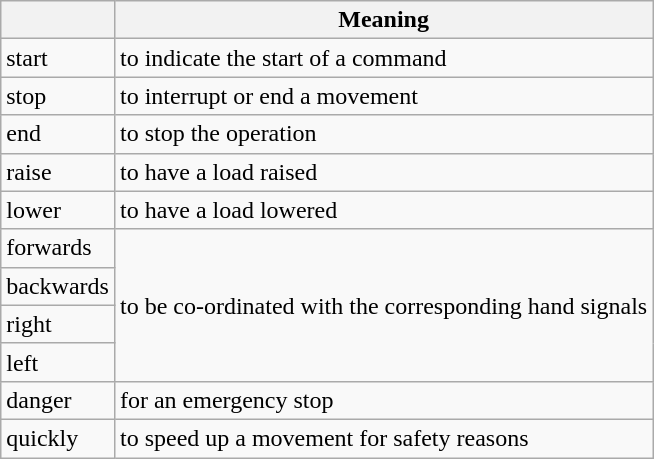<table class="wikitable">
<tr>
<th></th>
<th>Meaning</th>
</tr>
<tr>
<td>start</td>
<td>to indicate the start of a command</td>
</tr>
<tr>
<td>stop</td>
<td>to interrupt or end a movement</td>
</tr>
<tr>
<td>end</td>
<td>to stop the operation</td>
</tr>
<tr>
<td>raise</td>
<td>to have a load raised</td>
</tr>
<tr>
<td>lower</td>
<td>to have a load lowered</td>
</tr>
<tr>
<td>forwards</td>
<td rowspan="4">to be co-ordinated with the corresponding hand signals</td>
</tr>
<tr>
<td>backwards</td>
</tr>
<tr>
<td>right</td>
</tr>
<tr>
<td>left</td>
</tr>
<tr>
<td>danger</td>
<td>for an emergency stop</td>
</tr>
<tr>
<td>quickly</td>
<td>to speed up a movement for safety reasons</td>
</tr>
</table>
